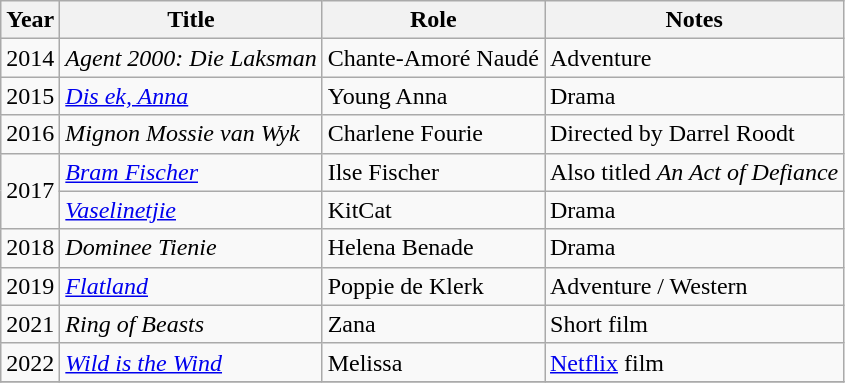<table class="wikitable sortable">
<tr>
<th>Year</th>
<th>Title</th>
<th>Role</th>
<th class="unsortable">Notes</th>
</tr>
<tr>
<td>2014</td>
<td><em>Agent 2000: Die Laksman</em></td>
<td>Chante-Amoré Naudé</td>
<td>Adventure</td>
</tr>
<tr>
<td>2015</td>
<td><em><a href='#'>Dis ek, Anna</a></em></td>
<td>Young Anna</td>
<td>Drama</td>
</tr>
<tr>
<td>2016</td>
<td><em>Mignon Mossie van Wyk</em></td>
<td>Charlene Fourie</td>
<td>Directed by Darrel Roodt</td>
</tr>
<tr>
<td rowspan="2">2017</td>
<td><em><a href='#'>Bram Fischer</a></em></td>
<td>Ilse Fischer</td>
<td>Also titled <em>An Act of Defiance</em></td>
</tr>
<tr>
<td><em><a href='#'>Vaselinetjie</a></em></td>
<td>KitCat</td>
<td>Drama</td>
</tr>
<tr>
<td>2018</td>
<td><em>Dominee Tienie</em></td>
<td>Helena Benade</td>
<td>Drama</td>
</tr>
<tr>
<td>2019</td>
<td><em><a href='#'>Flatland</a></em></td>
<td>Poppie de Klerk</td>
<td>Adventure / Western</td>
</tr>
<tr>
<td>2021</td>
<td><em>Ring of Beasts</em></td>
<td>Zana</td>
<td>Short film</td>
</tr>
<tr>
<td>2022</td>
<td><em><a href='#'>Wild is the Wind</a></em></td>
<td>Melissa</td>
<td><a href='#'>Netflix</a> film</td>
</tr>
<tr>
</tr>
</table>
